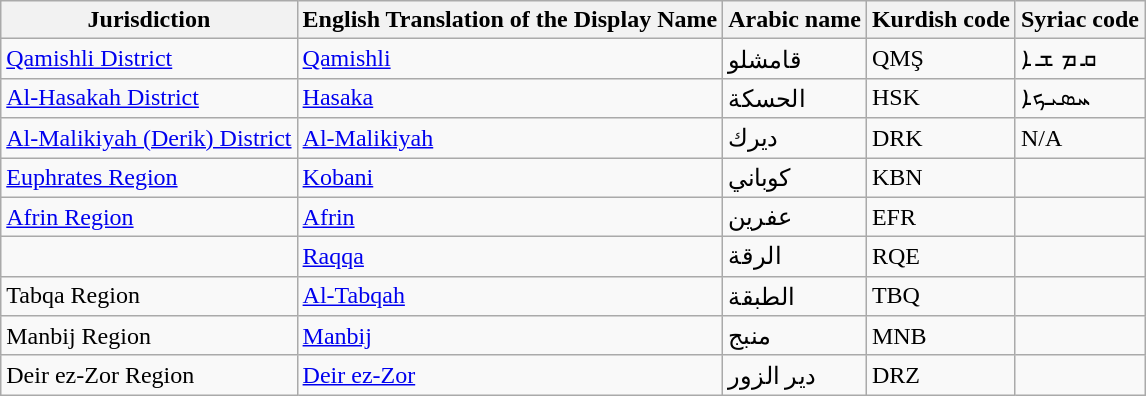<table class="wikitable">
<tr>
<th>Jurisdiction</th>
<th>English Translation of the Display Name</th>
<th>Arabic name</th>
<th>Kurdish code</th>
<th>Syriac code</th>
</tr>
<tr>
<td><a href='#'>Qamishli District</a></td>
<td><a href='#'>Qamishli</a></td>
<td>قامشلو</td>
<td>QMŞ</td>
<td>ܩ ܡ ܫ ܐ</td>
</tr>
<tr>
<td><a href='#'>Al-Hasakah District</a></td>
<td><a href='#'>Hasaka</a></td>
<td>الحسكة</td>
<td>HSK</td>
<td>ܚܣܝܟܐ</td>
</tr>
<tr>
<td><a href='#'>Al-Malikiyah (Derik) District</a></td>
<td><a href='#'>Al-Malikiyah</a></td>
<td>ديرك</td>
<td>DRK</td>
<td>N/A</td>
</tr>
<tr>
<td><a href='#'>Euphrates Region</a></td>
<td><a href='#'>Kobani</a></td>
<td>كوباني</td>
<td>KBN</td>
<td></td>
</tr>
<tr>
<td><a href='#'>Afrin Region</a></td>
<td><a href='#'>Afrin</a></td>
<td>عفرين</td>
<td>EFR</td>
<td></td>
</tr>
<tr>
<td></td>
<td><a href='#'>Raqqa</a></td>
<td>الرقة</td>
<td>RQE</td>
<td></td>
</tr>
<tr>
<td>Tabqa Region</td>
<td><a href='#'>Al-Tabqah</a></td>
<td>الطبقة</td>
<td>TBQ</td>
<td></td>
</tr>
<tr>
<td>Manbij Region</td>
<td><a href='#'>Manbij</a></td>
<td>منبج</td>
<td>MNB</td>
<td></td>
</tr>
<tr>
<td>Deir ez-Zor Region</td>
<td><a href='#'>Deir ez-Zor</a></td>
<td>دير الزور</td>
<td>DRZ</td>
<td></td>
</tr>
</table>
